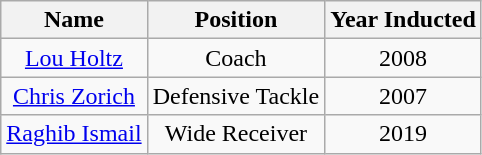<table class="wikitable sortable">
<tr>
<th>Name</th>
<th>Position</th>
<th>Year Inducted</th>
</tr>
<tr align="center">
<td><a href='#'>Lou Holtz</a></td>
<td>Coach</td>
<td>2008</td>
</tr>
<tr align="center">
<td><a href='#'>Chris Zorich</a></td>
<td>Defensive Tackle</td>
<td>2007</td>
</tr>
<tr align="center">
<td><a href='#'>Raghib Ismail</a></td>
<td>Wide Receiver</td>
<td>2019</td>
</tr>
</table>
